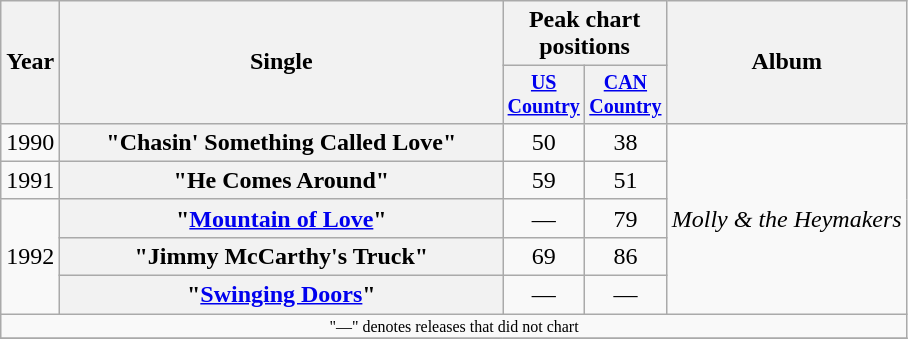<table class="wikitable plainrowheaders" style="text-align:center;">
<tr>
<th rowspan="2">Year</th>
<th rowspan="2" style="width:18em;">Single</th>
<th colspan="2">Peak chart<br>positions</th>
<th rowspan="2">Album</th>
</tr>
<tr style="font-size:smaller;">
<th width="45"><a href='#'>US Country</a></th>
<th width="45"><a href='#'>CAN Country</a></th>
</tr>
<tr>
<td>1990</td>
<th scope="row">"Chasin' Something Called Love"</th>
<td>50</td>
<td>38</td>
<td align="left" rowspan="5"><em>Molly & the Heymakers</em></td>
</tr>
<tr>
<td>1991</td>
<th scope="row">"He Comes Around"</th>
<td>59</td>
<td>51</td>
</tr>
<tr>
<td rowspan="3">1992</td>
<th scope="row">"<a href='#'>Mountain of Love</a>"</th>
<td>—</td>
<td>79</td>
</tr>
<tr>
<th scope="row">"Jimmy McCarthy's Truck"</th>
<td>69</td>
<td>86</td>
</tr>
<tr>
<th scope="row">"<a href='#'>Swinging Doors</a>"</th>
<td>—</td>
<td>—</td>
</tr>
<tr>
<td colspan="5" style="font-size:8pt">"—" denotes releases that did not chart</td>
</tr>
<tr>
</tr>
</table>
